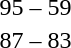<table style="text-align:center;">
<tr>
<th width=200></th>
<th width=100></th>
<th width=200></th>
<th></th>
</tr>
<tr>
<td align=right><strong></strong></td>
<td>95 – 59</td>
<td align=left></td>
</tr>
<tr>
<td align=right><strong></strong></td>
<td>87 – 83</td>
<td align=left></td>
</tr>
</table>
